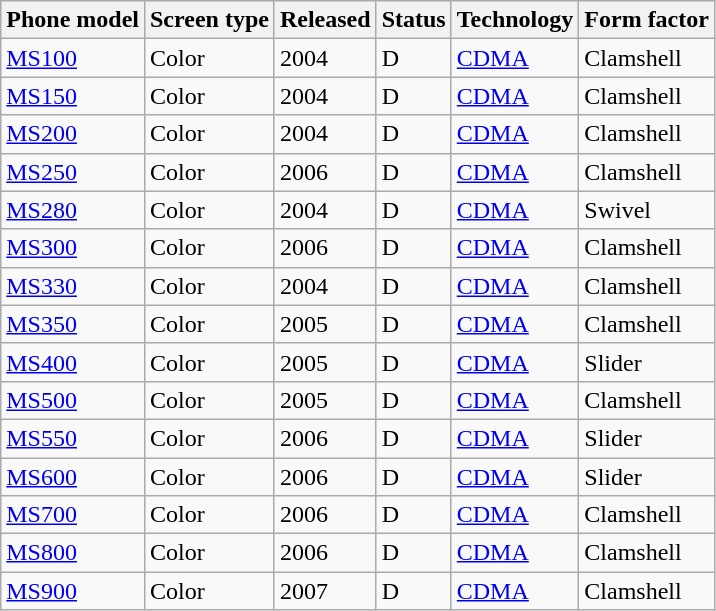<table class="wikitable sortable">
<tr>
<th><strong>Phone model</strong></th>
<th><strong>Screen type</strong></th>
<th><strong>Released</strong></th>
<th><strong>Status</strong></th>
<th><strong>Technology</strong></th>
<th><strong>Form factor</strong></th>
</tr>
<tr>
<td><a href='#'>MS100</a></td>
<td>Color</td>
<td>2004</td>
<td>D</td>
<td><a href='#'>CDMA</a></td>
<td>Clamshell</td>
</tr>
<tr>
<td><a href='#'>MS150</a></td>
<td>Color</td>
<td>2004</td>
<td>D</td>
<td><a href='#'>CDMA</a></td>
<td>Clamshell</td>
</tr>
<tr>
<td><a href='#'>MS200</a></td>
<td>Color</td>
<td>2004</td>
<td>D</td>
<td><a href='#'>CDMA</a></td>
<td>Clamshell</td>
</tr>
<tr>
<td><a href='#'>MS250</a></td>
<td>Color</td>
<td>2006</td>
<td>D</td>
<td><a href='#'>CDMA</a></td>
<td>Clamshell</td>
</tr>
<tr>
<td><a href='#'>MS280</a></td>
<td>Color</td>
<td>2004</td>
<td>D</td>
<td><a href='#'>CDMA</a></td>
<td>Swivel</td>
</tr>
<tr>
<td><a href='#'>MS300</a></td>
<td>Color</td>
<td>2006</td>
<td>D</td>
<td><a href='#'>CDMA</a></td>
<td>Clamshell</td>
</tr>
<tr>
<td><a href='#'>MS330</a></td>
<td>Color</td>
<td>2004</td>
<td>D</td>
<td><a href='#'>CDMA</a></td>
<td>Clamshell</td>
</tr>
<tr>
<td><a href='#'>MS350</a></td>
<td>Color</td>
<td>2005</td>
<td>D</td>
<td><a href='#'>CDMA</a></td>
<td>Clamshell</td>
</tr>
<tr>
<td><a href='#'>MS400</a></td>
<td>Color</td>
<td>2005</td>
<td>D</td>
<td><a href='#'>CDMA</a></td>
<td>Slider</td>
</tr>
<tr>
<td><a href='#'>MS500</a></td>
<td>Color</td>
<td>2005</td>
<td>D</td>
<td><a href='#'>CDMA</a></td>
<td>Clamshell</td>
</tr>
<tr>
<td><a href='#'>MS550</a></td>
<td>Color</td>
<td>2006</td>
<td>D</td>
<td><a href='#'>CDMA</a></td>
<td>Slider</td>
</tr>
<tr>
<td><a href='#'>MS600</a></td>
<td>Color</td>
<td>2006</td>
<td>D</td>
<td><a href='#'>CDMA</a></td>
<td>Slider</td>
</tr>
<tr>
<td><a href='#'>MS700</a></td>
<td>Color</td>
<td>2006</td>
<td>D</td>
<td><a href='#'>CDMA</a></td>
<td>Clamshell</td>
</tr>
<tr>
<td><a href='#'>MS800</a></td>
<td>Color</td>
<td>2006</td>
<td>D</td>
<td><a href='#'>CDMA</a></td>
<td>Clamshell</td>
</tr>
<tr>
<td><a href='#'>MS900</a></td>
<td>Color</td>
<td>2007</td>
<td>D</td>
<td><a href='#'>CDMA</a></td>
<td>Clamshell</td>
</tr>
</table>
